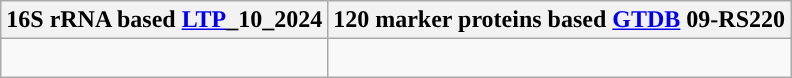<table class="wikitable">
<tr>
<th colspan=1>16S rRNA based <a href='#'>LTP</a>_10_2024</th>
<th colspan=1>120 marker proteins based <a href='#'>GTDB</a> 09-RS220</th>
</tr>
<tr>
<td style="vertical-align:top"><br></td>
<td><br></td>
</tr>
</table>
